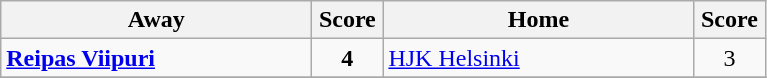<table class="wikitable">
<tr>
<th width="200">Away</th>
<th width="40">Score</th>
<th width="200">Home</th>
<th width="40">Score</th>
</tr>
<tr>
<td><strong><a href='#'>Reipas Viipuri</a></strong></td>
<td align=center><strong>4</strong></td>
<td><a href='#'>HJK Helsinki</a></td>
<td align=center>3</td>
</tr>
<tr>
</tr>
</table>
